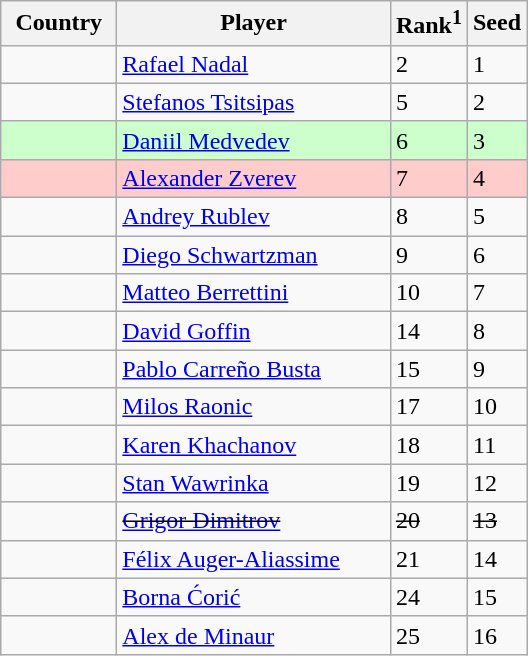<table class="sortable wikitable">
<tr>
<th width="70">Country</th>
<th width="175">Player</th>
<th>Rank<sup>1</sup></th>
<th>Seed</th>
</tr>
<tr style>
<td></td>
<td><a href='#'>Rafael Nadal</a></td>
<td>2</td>
<td>1</td>
</tr>
<tr>
<td></td>
<td><a href='#'>Stefanos Tsitsipas</a></td>
<td>5</td>
<td>2</td>
</tr>
<tr style="background:#cfc;">
<td></td>
<td><a href='#'>Daniil Medvedev</a></td>
<td>6</td>
<td>3</td>
</tr>
<tr style="background:#fcc;">
<td></td>
<td><a href='#'>Alexander Zverev</a></td>
<td>7</td>
<td>4</td>
</tr>
<tr>
<td></td>
<td><a href='#'>Andrey Rublev</a></td>
<td>8</td>
<td>5</td>
</tr>
<tr>
<td></td>
<td><a href='#'>Diego Schwartzman</a></td>
<td>9</td>
<td>6</td>
</tr>
<tr>
<td></td>
<td><a href='#'>Matteo Berrettini</a></td>
<td>10</td>
<td>7</td>
</tr>
<tr>
<td></td>
<td><a href='#'>David Goffin</a></td>
<td>14</td>
<td>8</td>
</tr>
<tr>
<td></td>
<td><a href='#'>Pablo Carreño Busta</a></td>
<td>15</td>
<td>9</td>
</tr>
<tr>
<td></td>
<td><a href='#'>Milos Raonic</a></td>
<td>17</td>
<td>10</td>
</tr>
<tr>
<td></td>
<td><a href='#'>Karen Khachanov</a></td>
<td>18</td>
<td>11</td>
</tr>
<tr>
<td></td>
<td><a href='#'>Stan Wawrinka</a></td>
<td>19</td>
<td>12</td>
</tr>
<tr>
<td><s></s></td>
<td><s><a href='#'>Grigor Dimitrov</a></s></td>
<td><s>20</s></td>
<td><s>13</s></td>
</tr>
<tr>
<td></td>
<td><a href='#'>Félix Auger-Aliassime</a></td>
<td>21</td>
<td>14</td>
</tr>
<tr>
<td></td>
<td><a href='#'>Borna Ćorić</a></td>
<td>24</td>
<td>15</td>
</tr>
<tr>
<td></td>
<td><a href='#'>Alex de Minaur</a></td>
<td>25</td>
<td>16</td>
</tr>
</table>
